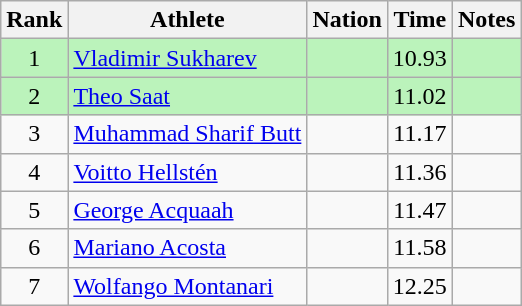<table class="wikitable sortable" style="text-align:center">
<tr>
<th>Rank</th>
<th>Athlete</th>
<th>Nation</th>
<th>Time</th>
<th>Notes</th>
</tr>
<tr bgcolor=bbf3bb>
<td>1</td>
<td align=left><a href='#'>Vladimir Sukharev</a></td>
<td align=left></td>
<td>10.93</td>
<td></td>
</tr>
<tr bgcolor=bbf3bb>
<td>2</td>
<td align=left><a href='#'>Theo Saat</a></td>
<td align=left></td>
<td>11.02</td>
<td></td>
</tr>
<tr>
<td>3</td>
<td align=left><a href='#'>Muhammad Sharif Butt</a></td>
<td align=left></td>
<td>11.17</td>
<td></td>
</tr>
<tr>
<td>4</td>
<td align=left><a href='#'>Voitto Hellstén</a></td>
<td align=left></td>
<td>11.36</td>
<td></td>
</tr>
<tr>
<td>5</td>
<td align=left><a href='#'>George Acquaah</a></td>
<td align=left></td>
<td>11.47</td>
<td></td>
</tr>
<tr>
<td>6</td>
<td align=left><a href='#'>Mariano Acosta</a></td>
<td align=left></td>
<td>11.58</td>
<td></td>
</tr>
<tr>
<td>7</td>
<td align=left><a href='#'>Wolfango Montanari</a></td>
<td align=left></td>
<td>12.25</td>
<td></td>
</tr>
</table>
